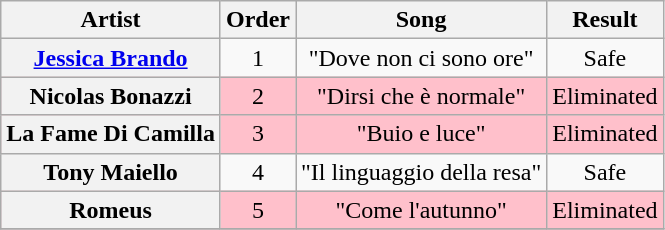<table class="sortable wikitable plainrowheaders" style="text-align:center;">
<tr>
<th>Artist</th>
<th>Order</th>
<th>Song</th>
<th>Result</th>
</tr>
<tr>
<th scope="row"><a href='#'>Jessica Brando</a></th>
<td>1</td>
<td>"Dove non ci sono ore"</td>
<td>Safe</td>
</tr>
<tr style="background:pink;">
<th scope="row">Nicolas Bonazzi</th>
<td>2</td>
<td>"Dirsi che è normale"</td>
<td>Eliminated</td>
</tr>
<tr style="background:pink;">
<th scope="row">La Fame Di Camilla</th>
<td>3</td>
<td>"Buio e luce"</td>
<td>Eliminated</td>
</tr>
<tr>
<th scope="row">Tony Maiello</th>
<td>4</td>
<td>"Il linguaggio della resa"</td>
<td>Safe</td>
</tr>
<tr style="background:pink;">
<th scope="row">Romeus</th>
<td>5</td>
<td>"Come l'autunno"</td>
<td>Eliminated</td>
</tr>
<tr>
</tr>
</table>
